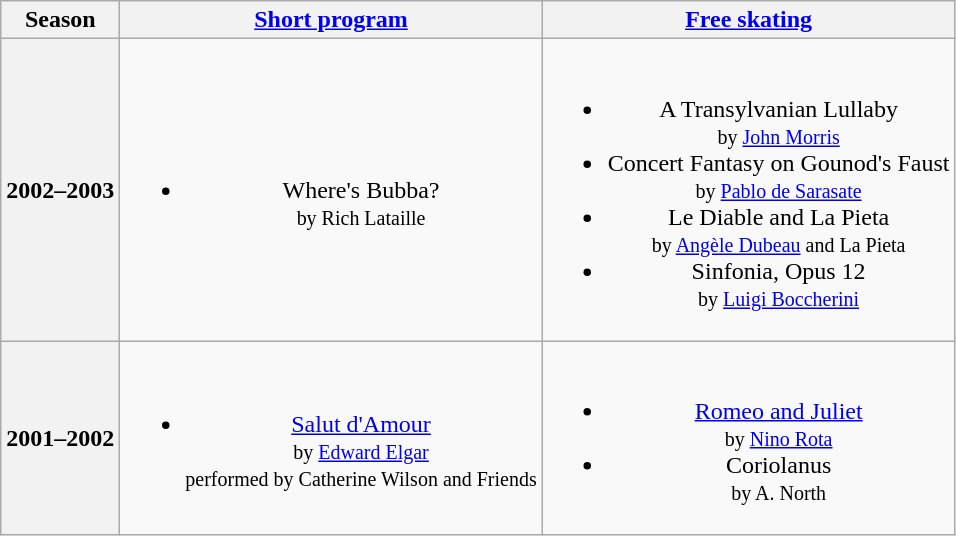<table class=wikitable style=text-align:center>
<tr>
<th>Season</th>
<th><a href='#'>Short program</a></th>
<th><a href='#'>Free skating</a></th>
</tr>
<tr>
<th>2002–2003 <br> </th>
<td><br><ul><li>Where's Bubba? <br><small> by Rich Lataille </small></li></ul></td>
<td><br><ul><li>A Transylvanian Lullaby <br><small> by <a href='#'>John Morris</a> </small></li><li>Concert Fantasy on Gounod's Faust <br><small> by <a href='#'>Pablo de Sarasate</a> </small></li><li>Le Diable and La Pieta <br><small> by <a href='#'>Angèle Dubeau</a> and La Pieta </small></li><li>Sinfonia, Opus 12 <br><small> by <a href='#'>Luigi Boccherini</a> </small></li></ul></td>
</tr>
<tr>
<th>2001–2002 <br> </th>
<td><br><ul><li><a href='#'>Salut d'Amour</a> <br><small> by <a href='#'>Edward Elgar</a> <br> performed by Catherine Wilson and Friends </small></li></ul></td>
<td><br><ul><li><a href='#'>Romeo and Juliet</a> <br><small> by <a href='#'>Nino Rota</a> </small></li><li>Coriolanus <br><small> by A. North </small></li></ul></td>
</tr>
</table>
